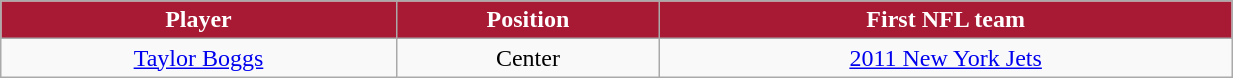<table class="wikitable" width="65%">
<tr align="center" style="background:#A81933;color:#FFFFFF;">
<td><strong>Player</strong></td>
<td><strong>Position</strong></td>
<td><strong>First NFL team</strong></td>
</tr>
<tr align="center" bgcolor="">
<td><a href='#'>Taylor Boggs</a></td>
<td>Center</td>
<td><a href='#'>2011 New York Jets</a></td>
</tr>
</table>
